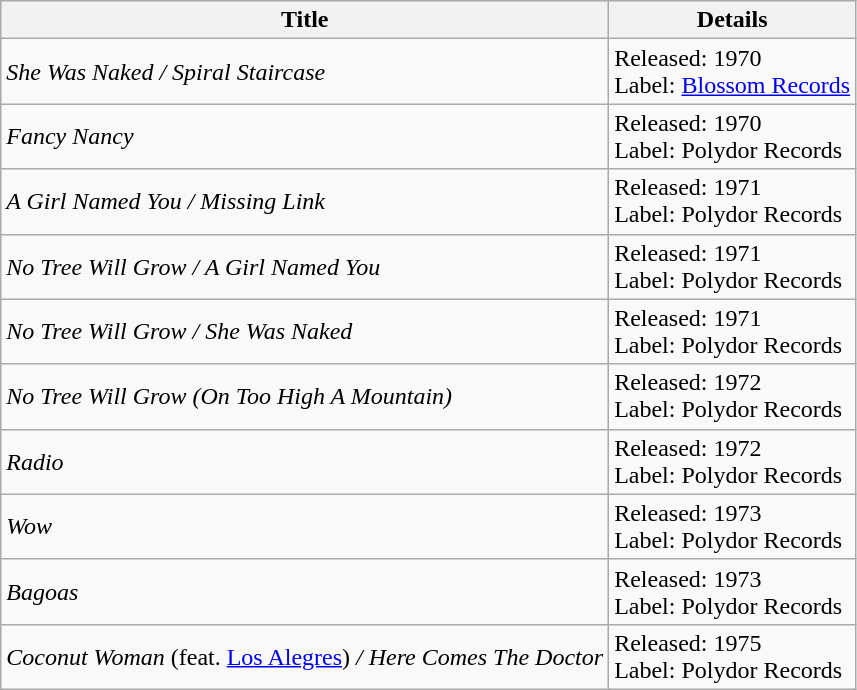<table class="wikitable">
<tr>
<th>Title</th>
<th>Details</th>
</tr>
<tr>
<td><em>She Was Naked / Spiral Staircase</em></td>
<td>Released: 1970<br>Label: <a href='#'>Blossom Records</a></td>
</tr>
<tr>
<td><em>Fancy Nancy</em></td>
<td>Released: 1970<br>Label: Polydor Records</td>
</tr>
<tr>
<td><em>A Girl Named You / Missing Link</em></td>
<td>Released: 1971<br>Label: Polydor Records</td>
</tr>
<tr>
<td><em>No Tree Will Grow / A Girl Named You</em></td>
<td>Released: 1971<br>Label: Polydor Records</td>
</tr>
<tr>
<td><em>No Tree Will Grow / She Was Naked</em></td>
<td>Released: 1971<br>Label: Polydor Records</td>
</tr>
<tr>
<td><em>No Tree Will Grow (On Too High A Mountain)</em></td>
<td>Released: 1972<br>Label: Polydor Records</td>
</tr>
<tr>
<td><em>Radio</em></td>
<td>Released: 1972<br>Label: Polydor Records</td>
</tr>
<tr>
<td><em>Wow</em></td>
<td>Released: 1973<br>Label: Polydor Records</td>
</tr>
<tr>
<td><em>Bagoas</em></td>
<td>Released: 1973<br>Label: Polydor Records</td>
</tr>
<tr>
<td><em>Coconut Woman</em> (feat. <a href='#'>Los Alegres</a>) <em>/ Here Comes The Doctor</em></td>
<td>Released: 1975<br>Label: Polydor Records</td>
</tr>
</table>
